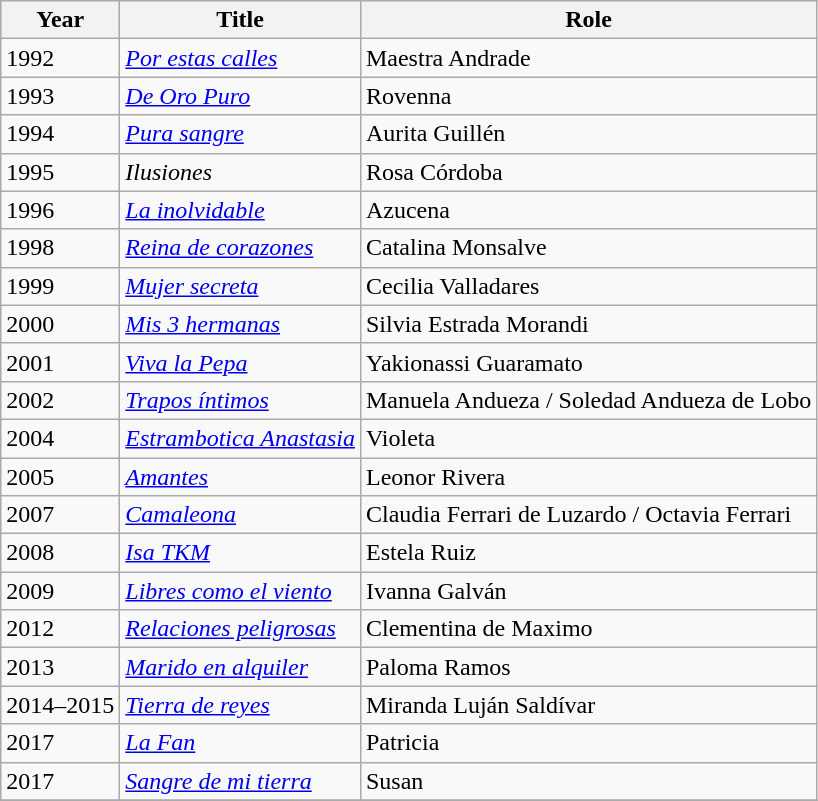<table class="wikitable sortable">
<tr>
<th>Year</th>
<th>Title</th>
<th>Role</th>
</tr>
<tr>
<td>1992</td>
<td><em><a href='#'>Por estas calles</a></em></td>
<td>Maestra Andrade</td>
</tr>
<tr>
<td>1993</td>
<td><em><a href='#'>De Oro Puro</a></em></td>
<td>Rovenna</td>
</tr>
<tr>
<td>1994</td>
<td><em><a href='#'>Pura sangre</a></em></td>
<td>Aurita Guillén</td>
</tr>
<tr>
<td>1995</td>
<td><em>Ilusiones</em></td>
<td>Rosa Córdoba</td>
</tr>
<tr>
<td>1996</td>
<td><em><a href='#'>La inolvidable</a></em></td>
<td>Azucena</td>
</tr>
<tr>
<td>1998</td>
<td><em><a href='#'>Reina de corazones</a></em></td>
<td>Catalina Monsalve</td>
</tr>
<tr>
<td>1999</td>
<td><em><a href='#'>Mujer secreta</a></em></td>
<td>Cecilia Valladares</td>
</tr>
<tr>
<td>2000</td>
<td><em><a href='#'>Mis 3 hermanas</a></em></td>
<td>Silvia Estrada Morandi</td>
</tr>
<tr>
<td>2001</td>
<td><em><a href='#'>Viva la Pepa</a></em></td>
<td>Yakionassi Guaramato</td>
</tr>
<tr>
<td>2002</td>
<td><em><a href='#'>Trapos íntimos</a></em></td>
<td>Manuela Andueza / Soledad Andueza de Lobo</td>
</tr>
<tr>
<td>2004</td>
<td><em><a href='#'>Estrambotica Anastasia</a></em></td>
<td>Violeta</td>
</tr>
<tr>
<td>2005</td>
<td><em><a href='#'>Amantes</a></em></td>
<td>Leonor Rivera</td>
</tr>
<tr>
<td>2007</td>
<td><em><a href='#'>Camaleona</a></em></td>
<td>Claudia Ferrari de Luzardo / Octavia Ferrari</td>
</tr>
<tr>
<td>2008</td>
<td><em><a href='#'>Isa TKM</a></em></td>
<td>Estela Ruiz</td>
</tr>
<tr>
<td>2009</td>
<td><em><a href='#'>Libres como el viento</a></em></td>
<td>Ivanna Galván</td>
</tr>
<tr>
<td>2012</td>
<td><em><a href='#'>Relaciones peligrosas</a></em></td>
<td>Clementina de Maximo</td>
</tr>
<tr>
<td>2013</td>
<td><em><a href='#'>Marido en alquiler</a></em></td>
<td>Paloma Ramos</td>
</tr>
<tr>
<td>2014–2015</td>
<td><em><a href='#'>Tierra de reyes</a></em></td>
<td>Miranda Luján Saldívar</td>
</tr>
<tr>
<td>2017</td>
<td><em><a href='#'>La Fan</a></em></td>
<td>Patricia</td>
</tr>
<tr>
<td>2017</td>
<td><em><a href='#'>Sangre de mi tierra</a></em></td>
<td>Susan</td>
</tr>
<tr>
</tr>
</table>
